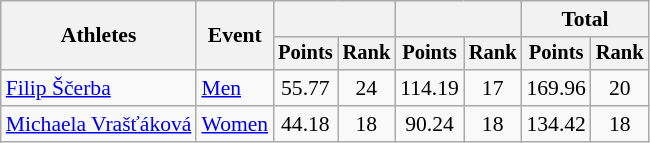<table class="wikitable" style="font-size:90%">
<tr>
<th rowspan="2">Athletes</th>
<th rowspan="2">Event</th>
<th colspan="2"></th>
<th colspan="2"></th>
<th colspan="2">Total</th>
</tr>
<tr style="font-size:95%">
<th>Points</th>
<th>Rank</th>
<th>Points</th>
<th>Rank</th>
<th>Points</th>
<th>Rank</th>
</tr>
<tr align="center">
<td align="left"><a href='#'>Filip Ščerba</a></td>
<td align="left"><a href='#'>Men</a></td>
<td>55.77</td>
<td>24</td>
<td>114.19</td>
<td>17</td>
<td>169.96</td>
<td>20</td>
</tr>
<tr align="center">
<td align="left"><a href='#'>Michaela Vrašťáková</a></td>
<td align="left"><a href='#'>Women</a></td>
<td>44.18</td>
<td>18</td>
<td>90.24</td>
<td>18</td>
<td>134.42</td>
<td>18</td>
</tr>
</table>
